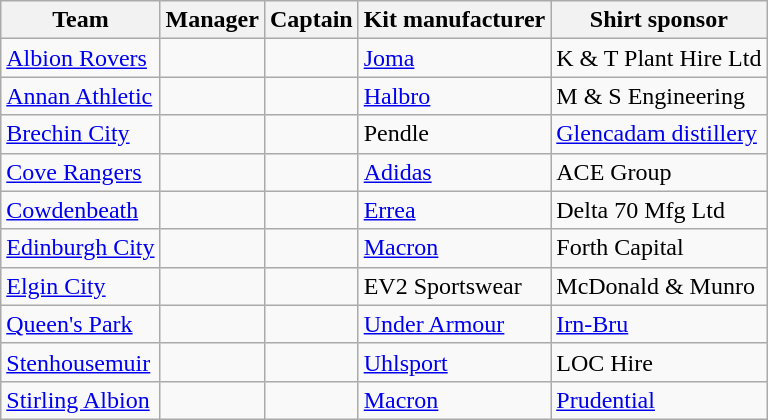<table class="wikitable sortable">
<tr>
<th>Team</th>
<th>Manager</th>
<th>Captain</th>
<th>Kit manufacturer</th>
<th>Shirt sponsor</th>
</tr>
<tr>
<td><a href='#'>Albion Rovers</a></td>
<td> </td>
<td> </td>
<td><a href='#'>Joma</a></td>
<td>K & T Plant Hire Ltd</td>
</tr>
<tr>
<td><a href='#'>Annan Athletic</a></td>
<td> </td>
<td> </td>
<td><a href='#'>Halbro</a></td>
<td>M & S Engineering</td>
</tr>
<tr>
<td><a href='#'>Brechin City</a></td>
<td> </td>
<td> </td>
<td>Pendle</td>
<td><a href='#'>Glencadam distillery</a></td>
</tr>
<tr>
<td><a href='#'>Cove Rangers</a></td>
<td> </td>
<td> </td>
<td><a href='#'>Adidas</a></td>
<td>ACE Group</td>
</tr>
<tr>
<td><a href='#'>Cowdenbeath</a></td>
<td> </td>
<td> </td>
<td><a href='#'>Errea</a></td>
<td>Delta 70 Mfg Ltd</td>
</tr>
<tr>
<td><a href='#'>Edinburgh City</a></td>
<td> </td>
<td> </td>
<td><a href='#'>Macron</a></td>
<td>Forth Capital</td>
</tr>
<tr>
<td><a href='#'>Elgin City</a></td>
<td> </td>
<td> </td>
<td>EV2 Sportswear</td>
<td>McDonald & Munro</td>
</tr>
<tr>
<td><a href='#'>Queen's Park</a></td>
<td> </td>
<td> </td>
<td><a href='#'>Under Armour</a></td>
<td><a href='#'>Irn-Bru</a></td>
</tr>
<tr>
<td><a href='#'>Stenhousemuir</a></td>
<td> </td>
<td> </td>
<td><a href='#'>Uhlsport</a></td>
<td>LOC Hire</td>
</tr>
<tr>
<td><a href='#'>Stirling Albion</a></td>
<td> </td>
<td> </td>
<td><a href='#'>Macron</a></td>
<td><a href='#'>Prudential</a></td>
</tr>
</table>
